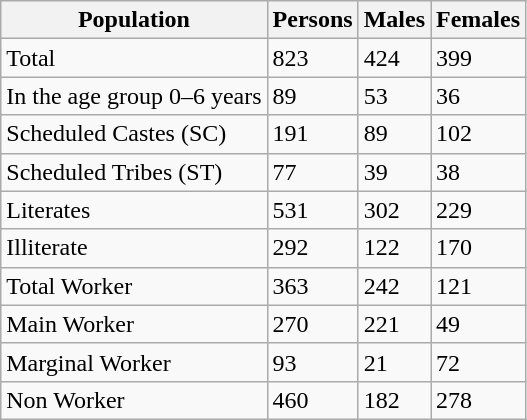<table class="wikitable">
<tr>
<th>Population</th>
<th>Persons</th>
<th>Males</th>
<th>Females</th>
</tr>
<tr>
<td>Total</td>
<td>823</td>
<td>424</td>
<td>399</td>
</tr>
<tr>
<td>In the age group 0–6 years</td>
<td>89</td>
<td>53</td>
<td>36</td>
</tr>
<tr>
<td>Scheduled Castes (SC)</td>
<td>191</td>
<td>89</td>
<td>102</td>
</tr>
<tr>
<td>Scheduled Tribes (ST)</td>
<td>77</td>
<td>39</td>
<td>38</td>
</tr>
<tr>
<td>Literates</td>
<td>531</td>
<td>302</td>
<td>229</td>
</tr>
<tr>
<td>Illiterate</td>
<td>292</td>
<td>122</td>
<td>170</td>
</tr>
<tr>
<td>Total Worker</td>
<td>363</td>
<td>242</td>
<td>121</td>
</tr>
<tr>
<td>Main Worker</td>
<td>270</td>
<td>221</td>
<td>49</td>
</tr>
<tr>
<td>Marginal Worker</td>
<td>93</td>
<td>21</td>
<td>72</td>
</tr>
<tr>
<td>Non Worker</td>
<td>460</td>
<td>182</td>
<td>278</td>
</tr>
</table>
